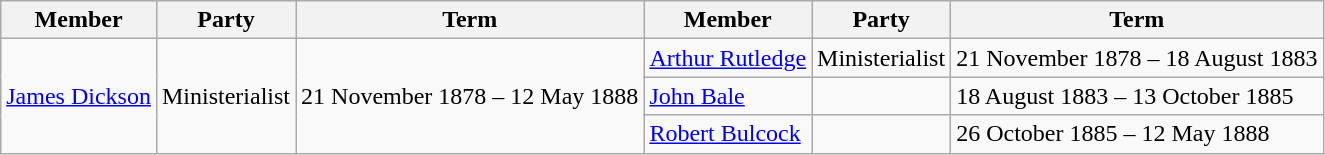<table class="wikitable">
<tr>
<th>Member</th>
<th>Party</th>
<th>Term</th>
<th>Member</th>
<th>Party</th>
<th>Term</th>
</tr>
<tr>
<td rowspan="3"><a href='#'>James Dickson</a></td>
<td rowspan="3">Ministerialist</td>
<td rowspan="3">21 November 1878 – 12 May 1888</td>
<td><a href='#'>Arthur Rutledge</a></td>
<td>Ministerialist</td>
<td>21 November 1878 – 18 August 1883</td>
</tr>
<tr>
<td><a href='#'>John Bale</a></td>
<td></td>
<td>18 August 1883 – 13 October 1885</td>
</tr>
<tr>
<td><a href='#'>Robert Bulcock</a></td>
<td></td>
<td>26 October 1885 – 12 May 1888</td>
</tr>
</table>
